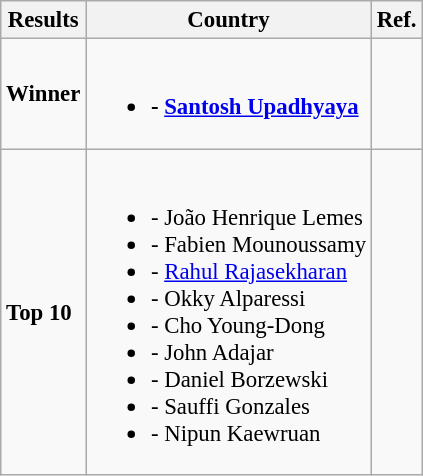<table class="wikitable sortable" style="font-size: 95%;">
<tr>
<th>Results</th>
<th>Country</th>
<th>Ref.</th>
</tr>
<tr>
<td><strong>Winner</strong></td>
<td><br><ul><li><strong> - <a href='#'>Santosh Upadhyaya</a></strong></li></ul></td>
</tr>
<tr>
<td><strong>Top 10</strong></td>
<td><br><ul><li><strong></strong> - João Henrique Lemes</li><li><strong></strong> - Fabien Mounoussamy</li><li><strong></strong> - <a href='#'>Rahul Rajasekharan</a></li><li><strong></strong> - Okky Alparessi</li><li><strong></strong> - Cho Young-Dong</li><li><strong></strong> - John Adajar</li><li><strong></strong> - Daniel Borzewski</li><li><strong></strong> - Sauffi Gonzales</li><li><strong></strong> - Nipun Kaewruan</li></ul></td>
<td></td>
</tr>
</table>
